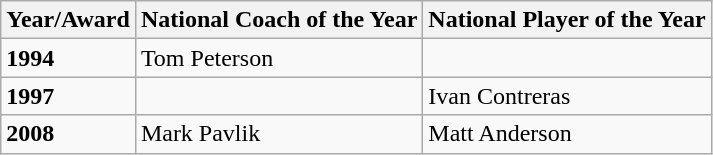<table class="wikitable">
<tr>
<th>Year/Award</th>
<th>National Coach of the Year</th>
<th>National Player of the Year</th>
</tr>
<tr>
<td><strong>1994</strong></td>
<td>Tom Peterson</td>
<td></td>
</tr>
<tr>
<td><strong>1997</strong></td>
<td></td>
<td>Ivan Contreras</td>
</tr>
<tr>
<td><strong>2008</strong></td>
<td>Mark Pavlik</td>
<td>Matt Anderson</td>
</tr>
</table>
